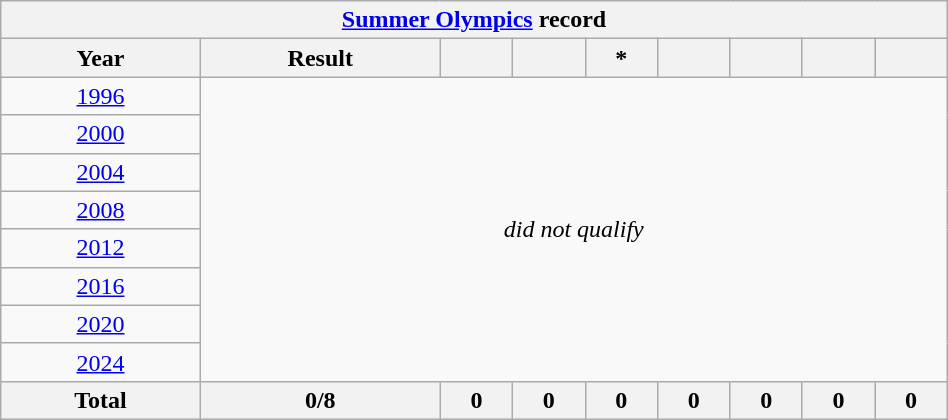<table class="wikitable" style="text-align: center; width:50%;">
<tr>
<th colspan=10><a href='#'>Summer Olympics</a> record</th>
</tr>
<tr>
<th>Year</th>
<th>Result</th>
<th></th>
<th></th>
<th>*</th>
<th></th>
<th></th>
<th></th>
<th></th>
</tr>
<tr>
<td> <a href='#'>1996</a></td>
<td colspan=8 rowspan=8><em>did not qualify</em></td>
</tr>
<tr>
<td> <a href='#'>2000</a></td>
</tr>
<tr>
<td> <a href='#'>2004</a></td>
</tr>
<tr>
<td> <a href='#'>2008</a></td>
</tr>
<tr>
<td> <a href='#'>2012</a></td>
</tr>
<tr>
<td> <a href='#'>2016</a></td>
</tr>
<tr>
<td> <a href='#'>2020</a></td>
</tr>
<tr>
<td> <a href='#'>2024</a></td>
</tr>
<tr>
<th>Total</th>
<th>0/8</th>
<th>0</th>
<th>0</th>
<th>0</th>
<th>0</th>
<th>0</th>
<th>0</th>
<th>0</th>
</tr>
</table>
